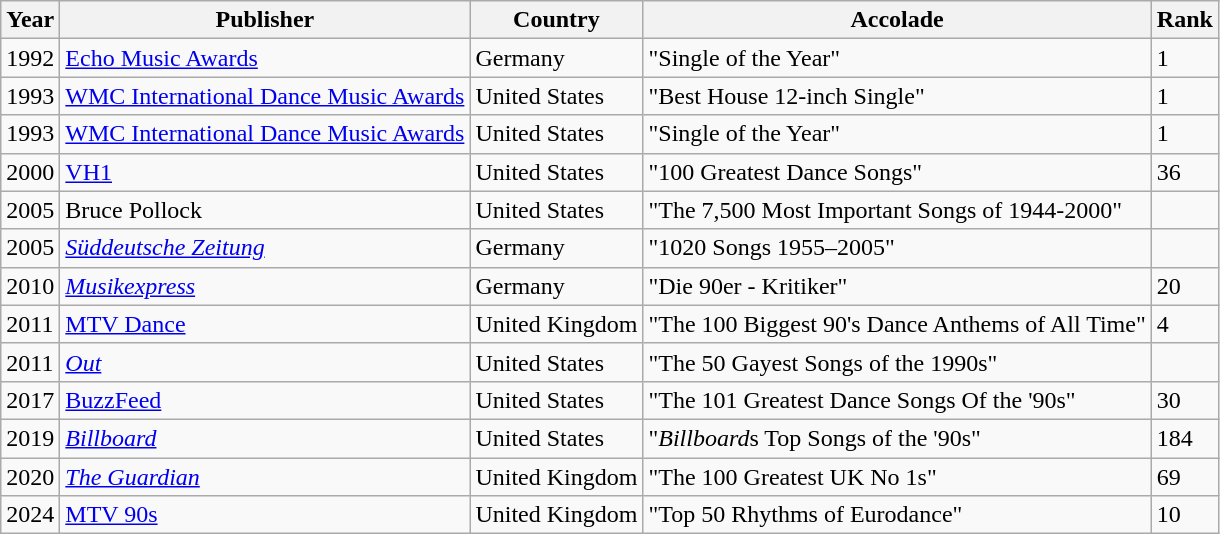<table class="wikitable sortable">
<tr>
<th>Year</th>
<th>Publisher</th>
<th>Country</th>
<th>Accolade</th>
<th>Rank</th>
</tr>
<tr>
<td>1992</td>
<td><a href='#'>Echo Music Awards</a></td>
<td>Germany</td>
<td>"Single of the Year"</td>
<td>1</td>
</tr>
<tr>
<td>1993</td>
<td><a href='#'>WMC International Dance Music Awards</a></td>
<td>United States</td>
<td>"Best House 12-inch Single"</td>
<td>1</td>
</tr>
<tr>
<td>1993</td>
<td><a href='#'>WMC International Dance Music Awards</a></td>
<td>United States</td>
<td>"Single of the Year"</td>
<td>1</td>
</tr>
<tr>
<td>2000</td>
<td><a href='#'>VH1</a></td>
<td>United States</td>
<td>"100 Greatest Dance Songs"</td>
<td>36</td>
</tr>
<tr>
<td>2005</td>
<td>Bruce Pollock</td>
<td>United States</td>
<td>"The 7,500 Most Important Songs of 1944-2000"</td>
<td></td>
</tr>
<tr>
<td>2005</td>
<td><em><a href='#'>Süddeutsche Zeitung</a></em></td>
<td>Germany</td>
<td>"1020 Songs 1955–2005"</td>
<td></td>
</tr>
<tr>
<td>2010</td>
<td><em><a href='#'>Musikexpress</a></em></td>
<td>Germany</td>
<td>"Die 90er - Kritiker"</td>
<td>20</td>
</tr>
<tr>
<td>2011</td>
<td><a href='#'>MTV Dance</a></td>
<td>United Kingdom</td>
<td>"The 100 Biggest 90's Dance Anthems of All Time"</td>
<td>4</td>
</tr>
<tr>
<td>2011</td>
<td><em><a href='#'>Out</a></em></td>
<td>United States</td>
<td>"The 50 Gayest Songs of the 1990s"</td>
<td></td>
</tr>
<tr>
<td>2017</td>
<td><a href='#'>BuzzFeed</a></td>
<td>United States</td>
<td>"The 101 Greatest Dance Songs Of the '90s"</td>
<td>30</td>
</tr>
<tr>
<td>2019</td>
<td><em><a href='#'>Billboard</a></em></td>
<td>United States</td>
<td>"<em>Billboard</em>s Top Songs of the '90s"</td>
<td>184</td>
</tr>
<tr>
<td>2020</td>
<td><em><a href='#'>The Guardian</a></em></td>
<td>United Kingdom</td>
<td>"The 100 Greatest UK No 1s"</td>
<td>69</td>
</tr>
<tr>
<td>2024</td>
<td><a href='#'>MTV 90s</a></td>
<td>United Kingdom</td>
<td>"Top 50 Rhythms of Eurodance"</td>
<td>10</td>
</tr>
</table>
